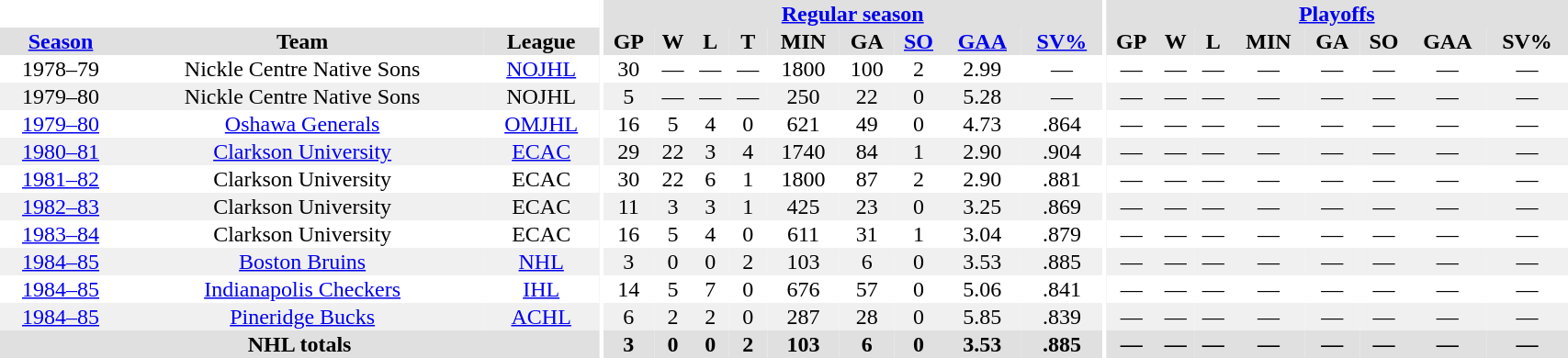<table border="0" cellpadding="1" cellspacing="0" style="width:90%; text-align:center;">
<tr bgcolor="#e0e0e0">
<th colspan="3" bgcolor="#ffffff"></th>
<th rowspan="99" bgcolor="#ffffff"></th>
<th colspan="9" bgcolor="#e0e0e0"><a href='#'>Regular season</a></th>
<th rowspan="99" bgcolor="#ffffff"></th>
<th colspan="8" bgcolor="#e0e0e0"><a href='#'>Playoffs</a></th>
</tr>
<tr bgcolor="#e0e0e0">
<th><a href='#'>Season</a></th>
<th>Team</th>
<th>League</th>
<th>GP</th>
<th>W</th>
<th>L</th>
<th>T</th>
<th>MIN</th>
<th>GA</th>
<th><a href='#'>SO</a></th>
<th><a href='#'>GAA</a></th>
<th><a href='#'>SV%</a></th>
<th>GP</th>
<th>W</th>
<th>L</th>
<th>MIN</th>
<th>GA</th>
<th>SO</th>
<th>GAA</th>
<th>SV%</th>
</tr>
<tr>
<td>1978–79</td>
<td>Nickle Centre Native Sons</td>
<td><a href='#'>NOJHL</a></td>
<td>30</td>
<td>—</td>
<td>—</td>
<td>—</td>
<td>1800</td>
<td>100</td>
<td>2</td>
<td>2.99</td>
<td>—</td>
<td>—</td>
<td>—</td>
<td>—</td>
<td>—</td>
<td>—</td>
<td>—</td>
<td>—</td>
<td>—</td>
</tr>
<tr bgcolor="#f0f0f0">
<td>1979–80</td>
<td>Nickle Centre Native Sons</td>
<td>NOJHL</td>
<td>5</td>
<td>—</td>
<td>—</td>
<td>—</td>
<td>250</td>
<td>22</td>
<td>0</td>
<td>5.28</td>
<td>—</td>
<td>—</td>
<td>—</td>
<td>—</td>
<td>—</td>
<td>—</td>
<td>—</td>
<td>—</td>
<td>—</td>
</tr>
<tr>
<td><a href='#'>1979–80</a></td>
<td><a href='#'>Oshawa Generals</a></td>
<td><a href='#'>OMJHL</a></td>
<td>16</td>
<td>5</td>
<td>4</td>
<td>0</td>
<td>621</td>
<td>49</td>
<td>0</td>
<td>4.73</td>
<td>.864</td>
<td>—</td>
<td>—</td>
<td>—</td>
<td>—</td>
<td>—</td>
<td>—</td>
<td>—</td>
<td>—</td>
</tr>
<tr bgcolor="#f0f0f0">
<td><a href='#'>1980–81</a></td>
<td><a href='#'>Clarkson University</a></td>
<td><a href='#'>ECAC</a></td>
<td>29</td>
<td>22</td>
<td>3</td>
<td>4</td>
<td>1740</td>
<td>84</td>
<td>1</td>
<td>2.90</td>
<td>.904</td>
<td>—</td>
<td>—</td>
<td>—</td>
<td>—</td>
<td>—</td>
<td>—</td>
<td>—</td>
<td>—</td>
</tr>
<tr>
<td><a href='#'>1981–82</a></td>
<td>Clarkson University</td>
<td>ECAC</td>
<td>30</td>
<td>22</td>
<td>6</td>
<td>1</td>
<td>1800</td>
<td>87</td>
<td>2</td>
<td>2.90</td>
<td>.881</td>
<td>—</td>
<td>—</td>
<td>—</td>
<td>—</td>
<td>—</td>
<td>—</td>
<td>—</td>
<td>—</td>
</tr>
<tr bgcolor="#f0f0f0">
<td><a href='#'>1982–83</a></td>
<td>Clarkson University</td>
<td>ECAC</td>
<td>11</td>
<td>3</td>
<td>3</td>
<td>1</td>
<td>425</td>
<td>23</td>
<td>0</td>
<td>3.25</td>
<td>.869</td>
<td>—</td>
<td>—</td>
<td>—</td>
<td>—</td>
<td>—</td>
<td>—</td>
<td>—</td>
<td>—</td>
</tr>
<tr>
<td><a href='#'>1983–84</a></td>
<td>Clarkson University</td>
<td>ECAC</td>
<td>16</td>
<td>5</td>
<td>4</td>
<td>0</td>
<td>611</td>
<td>31</td>
<td>1</td>
<td>3.04</td>
<td>.879</td>
<td>—</td>
<td>—</td>
<td>—</td>
<td>—</td>
<td>—</td>
<td>—</td>
<td>—</td>
<td>—</td>
</tr>
<tr bgcolor="#f0f0f0">
<td><a href='#'>1984–85</a></td>
<td><a href='#'>Boston Bruins</a></td>
<td><a href='#'>NHL</a></td>
<td>3</td>
<td>0</td>
<td>0</td>
<td>2</td>
<td>103</td>
<td>6</td>
<td>0</td>
<td>3.53</td>
<td>.885</td>
<td>—</td>
<td>—</td>
<td>—</td>
<td>—</td>
<td>—</td>
<td>—</td>
<td>—</td>
<td>—</td>
</tr>
<tr>
<td><a href='#'>1984–85</a></td>
<td><a href='#'>Indianapolis Checkers</a></td>
<td><a href='#'>IHL</a></td>
<td>14</td>
<td>5</td>
<td>7</td>
<td>0</td>
<td>676</td>
<td>57</td>
<td>0</td>
<td>5.06</td>
<td>.841</td>
<td>—</td>
<td>—</td>
<td>—</td>
<td>—</td>
<td>—</td>
<td>—</td>
<td>—</td>
<td>—</td>
</tr>
<tr bgcolor="#f0f0f0">
<td><a href='#'>1984–85</a></td>
<td><a href='#'>Pineridge Bucks</a></td>
<td><a href='#'>ACHL</a></td>
<td>6</td>
<td>2</td>
<td>2</td>
<td>0</td>
<td>287</td>
<td>28</td>
<td>0</td>
<td>5.85</td>
<td>.839</td>
<td>—</td>
<td>—</td>
<td>—</td>
<td>—</td>
<td>—</td>
<td>—</td>
<td>—</td>
<td>—</td>
</tr>
<tr bgcolor="#e0e0e0">
<th colspan=3>NHL totals</th>
<th>3</th>
<th>0</th>
<th>0</th>
<th>2</th>
<th>103</th>
<th>6</th>
<th>0</th>
<th>3.53</th>
<th>.885</th>
<th>—</th>
<th>—</th>
<th>—</th>
<th>—</th>
<th>—</th>
<th>—</th>
<th>—</th>
<th>—</th>
</tr>
</table>
